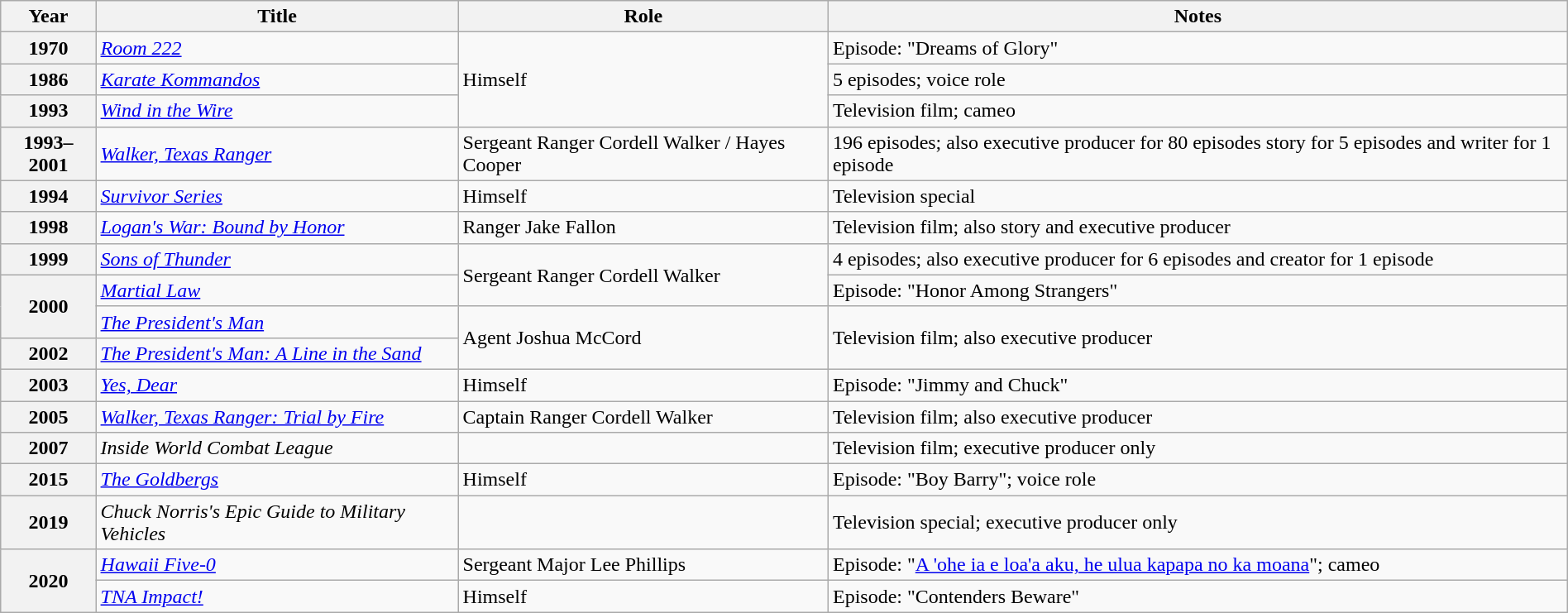<table class="wikitable plainrowheaders sortable" style="margin-right: 0;">
<tr>
<th scope="col">Year</th>
<th scope="col">Title</th>
<th scope="col">Role</th>
<th scope="col" class="unsortable">Notes</th>
</tr>
<tr>
<th ! scope="row">1970</th>
<td><em><a href='#'>Room 222</a></em></td>
<td rowspan="3">Himself</td>
<td>Episode: "Dreams of Glory"</td>
</tr>
<tr>
<th scope="row">1986</th>
<td><em><a href='#'>Karate Kommandos</a></em></td>
<td>5 episodes; voice role</td>
</tr>
<tr>
<th scope="row">1993</th>
<td><em><a href='#'>Wind in the Wire</a></em></td>
<td>Television film; cameo</td>
</tr>
<tr>
<th scope="row">1993–2001</th>
<td><em><a href='#'>Walker, Texas Ranger</a></em></td>
<td>Sergeant Ranger Cordell Walker / Hayes Cooper</td>
<td>196 episodes; also executive producer for 80 episodes story for 5 episodes and writer for 1 episode</td>
</tr>
<tr>
<th scope="row">1994</th>
<td><em><a href='#'>Survivor Series</a></em></td>
<td>Himself</td>
<td>Television special</td>
</tr>
<tr>
<th scope="row">1998</th>
<td><em><a href='#'>Logan's War: Bound by Honor</a></em></td>
<td>Ranger Jake Fallon</td>
<td>Television film; also story and executive producer</td>
</tr>
<tr>
<th scope="row">1999</th>
<td><em><a href='#'>Sons of Thunder</a></em></td>
<td rowspan="2">Sergeant Ranger Cordell Walker</td>
<td>4 episodes; also executive producer for 6 episodes and creator for 1 episode</td>
</tr>
<tr>
<th rowspan="2" scope="row">2000</th>
<td><em><a href='#'>Martial Law</a></em></td>
<td>Episode: "Honor Among Strangers"</td>
</tr>
<tr>
<td><em><a href='#'>The President's Man</a></em></td>
<td rowspan="2">Agent Joshua McCord</td>
<td rowspan="2">Television film; also executive producer</td>
</tr>
<tr>
<th scope="row">2002</th>
<td><em><a href='#'>The President's Man: A Line in the Sand</a></em></td>
</tr>
<tr>
<th scope="row">2003</th>
<td><em><a href='#'>Yes, Dear</a></em></td>
<td>Himself</td>
<td>Episode: "Jimmy and Chuck"</td>
</tr>
<tr>
<th scope="row">2005</th>
<td><em><a href='#'>Walker, Texas Ranger: Trial by Fire</a></em></td>
<td>Captain Ranger Cordell Walker</td>
<td>Television film; also executive producer</td>
</tr>
<tr>
<th scope="row">2007</th>
<td><em>Inside World Combat League</em></td>
<td></td>
<td>Television film; executive producer only</td>
</tr>
<tr>
<th scope="row">2015</th>
<td><em><a href='#'>The Goldbergs</a></em></td>
<td>Himself</td>
<td>Episode: "Boy Barry"; voice role</td>
</tr>
<tr>
<th scope="row">2019</th>
<td><em>Chuck Norris's Epic Guide to Military Vehicles</em></td>
<td></td>
<td>Television special; executive producer only</td>
</tr>
<tr>
<th rowspan="2" scope="row">2020</th>
<td><em><a href='#'>Hawaii Five-0</a></em></td>
<td>Sergeant Major Lee Phillips</td>
<td>Episode: "<a href='#'>A 'ohe ia e loa'a aku, he ulua kapapa no ka moana</a>"; cameo</td>
</tr>
<tr>
<td><em><a href='#'>TNA Impact!</a></em></td>
<td>Himself</td>
<td>Episode: "Contenders Beware"</td>
</tr>
</table>
